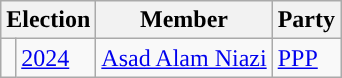<table class="wikitable">
<tr>
<th colspan="2">Election</th>
<th>Member</th>
<th>Party</th>
</tr>
<tr>
<td style="background-color: "></td>
<td><a href='#'>2024</a></td>
<td><a href='#'>Asad Alam Niazi</a></td>
<td><a href='#'>PPP</a></td>
</tr>
</table>
